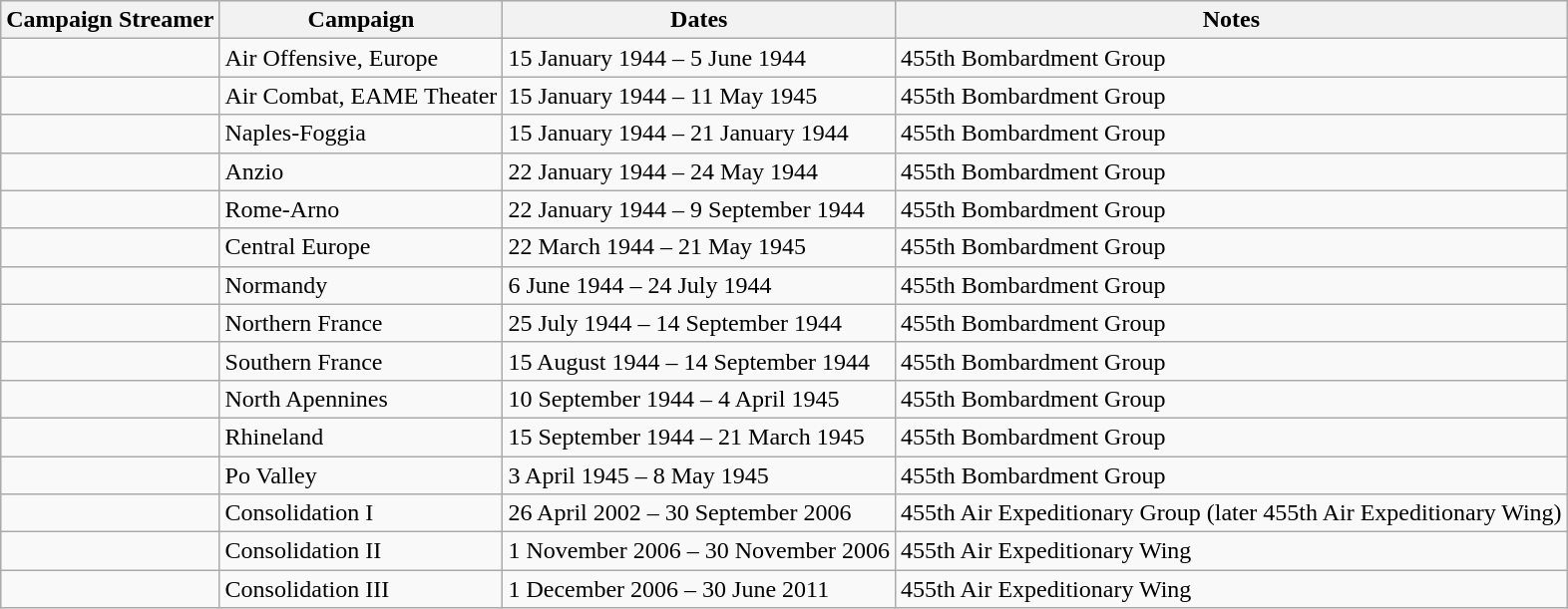<table class="wikitable">
<tr style="background:#efefef;">
<th>Campaign Streamer</th>
<th>Campaign</th>
<th>Dates</th>
<th>Notes</th>
</tr>
<tr>
<td></td>
<td>Air Offensive, Europe</td>
<td>15 January 1944 – 5 June 1944</td>
<td>455th Bombardment Group</td>
</tr>
<tr>
<td></td>
<td>Air Combat, EAME Theater</td>
<td>15 January 1944 – 11 May 1945</td>
<td>455th Bombardment Group</td>
</tr>
<tr>
<td></td>
<td>Naples-Foggia</td>
<td>15 January 1944 – 21 January 1944</td>
<td>455th Bombardment Group</td>
</tr>
<tr>
<td></td>
<td>Anzio</td>
<td>22 January 1944 – 24 May 1944</td>
<td>455th Bombardment Group</td>
</tr>
<tr>
<td></td>
<td>Rome-Arno</td>
<td>22 January 1944 – 9 September 1944</td>
<td>455th Bombardment Group</td>
</tr>
<tr>
<td></td>
<td>Central Europe</td>
<td>22 March 1944 – 21 May 1945</td>
<td>455th Bombardment Group</td>
</tr>
<tr>
<td></td>
<td>Normandy</td>
<td>6 June 1944 – 24 July 1944</td>
<td>455th Bombardment Group</td>
</tr>
<tr>
<td></td>
<td>Northern France</td>
<td>25 July 1944 – 14 September 1944</td>
<td>455th Bombardment Group</td>
</tr>
<tr>
<td></td>
<td>Southern France</td>
<td>15 August 1944 – 14 September 1944</td>
<td>455th Bombardment Group</td>
</tr>
<tr>
<td></td>
<td>North Apennines</td>
<td>10 September 1944 – 4 April 1945</td>
<td>455th Bombardment Group</td>
</tr>
<tr>
<td></td>
<td>Rhineland</td>
<td>15 September 1944 – 21 March 1945</td>
<td>455th Bombardment Group</td>
</tr>
<tr>
<td></td>
<td>Po Valley</td>
<td>3 April 1945 – 8 May 1945</td>
<td>455th Bombardment Group</td>
</tr>
<tr>
<td></td>
<td>Consolidation I</td>
<td>26 April 2002 – 30 September 2006</td>
<td>455th Air Expeditionary Group (later 455th Air Expeditionary Wing)</td>
</tr>
<tr>
<td></td>
<td>Consolidation II</td>
<td>1 November 2006 – 30 November 2006</td>
<td>455th Air Expeditionary Wing</td>
</tr>
<tr>
<td></td>
<td>Consolidation III</td>
<td>1 December 2006 – 30 June 2011</td>
<td>455th Air Expeditionary Wing</td>
</tr>
</table>
